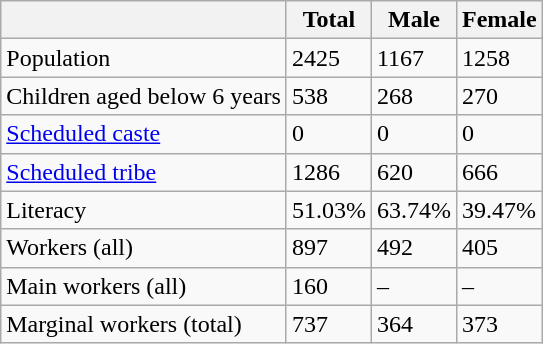<table class="wikitable sortable">
<tr>
<th></th>
<th>Total</th>
<th>Male</th>
<th>Female</th>
</tr>
<tr>
<td>Population</td>
<td>2425</td>
<td>1167</td>
<td>1258</td>
</tr>
<tr>
<td>Children aged below 6 years</td>
<td>538</td>
<td>268</td>
<td>270</td>
</tr>
<tr>
<td><a href='#'>Scheduled caste</a></td>
<td>0</td>
<td>0</td>
<td>0</td>
</tr>
<tr>
<td><a href='#'>Scheduled tribe</a></td>
<td>1286</td>
<td>620</td>
<td>666</td>
</tr>
<tr>
<td>Literacy</td>
<td>51.03%</td>
<td>63.74%</td>
<td>39.47%</td>
</tr>
<tr>
<td>Workers (all)</td>
<td>897</td>
<td>492</td>
<td>405</td>
</tr>
<tr>
<td>Main workers (all)</td>
<td>160</td>
<td>–</td>
<td>–</td>
</tr>
<tr>
<td>Marginal workers (total)</td>
<td>737</td>
<td>364</td>
<td>373</td>
</tr>
</table>
